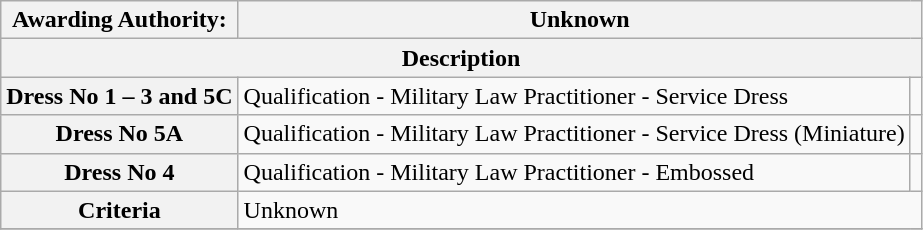<table class=wikitable style="text-align: left;">
<tr>
<th><strong>Awarding Authority</strong>:</th>
<th colspan="2">Unknown</th>
</tr>
<tr>
<th colspan="3">Description</th>
</tr>
<tr>
<th>Dress No 1 – 3 and 5C</th>
<td>Qualification - Military Law Practitioner - Service Dress</td>
<td></td>
</tr>
<tr>
<th>Dress No 5A</th>
<td>Qualification - Military Law Practitioner - Service Dress (Miniature)</td>
<td></td>
</tr>
<tr>
<th>Dress No 4</th>
<td>Qualification - Military Law Practitioner - Embossed</td>
<td></td>
</tr>
<tr>
<th>Criteria</th>
<td colspan="2">Unknown</td>
</tr>
<tr>
</tr>
</table>
